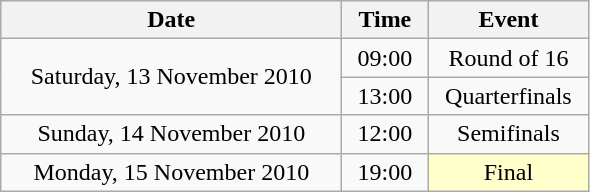<table class = "wikitable" style="text-align:center;">
<tr>
<th width=220>Date</th>
<th width=50>Time</th>
<th width=100>Event</th>
</tr>
<tr>
<td rowspan=2>Saturday, 13 November 2010</td>
<td>09:00</td>
<td>Round of 16</td>
</tr>
<tr>
<td>13:00</td>
<td>Quarterfinals</td>
</tr>
<tr>
<td>Sunday, 14 November 2010</td>
<td>12:00</td>
<td>Semifinals</td>
</tr>
<tr>
<td>Monday, 15 November 2010</td>
<td>19:00</td>
<td bgcolor=ffffcc>Final</td>
</tr>
</table>
